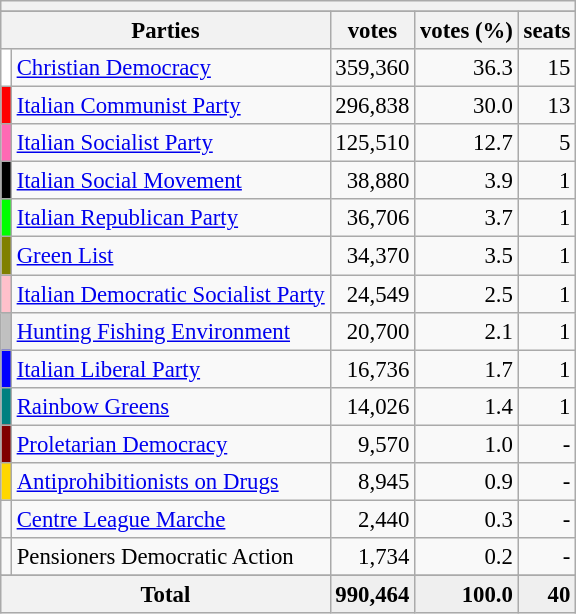<table class="wikitable" style="font-size:95%">
<tr>
<th colspan=5></th>
</tr>
<tr>
</tr>
<tr bgcolor="EFEFEF">
<th colspan=2>Parties</th>
<th>votes</th>
<th>votes (%)</th>
<th>seats</th>
</tr>
<tr>
<td bgcolor=White></td>
<td><a href='#'>Christian Democracy</a></td>
<td align=right>359,360</td>
<td align=right>36.3</td>
<td align=right>15</td>
</tr>
<tr>
<td bgcolor=Red></td>
<td><a href='#'>Italian Communist Party</a></td>
<td align=right>296,838</td>
<td align=right>30.0</td>
<td align=right>13</td>
</tr>
<tr>
<td bgcolor=Hotpink></td>
<td><a href='#'>Italian Socialist Party</a></td>
<td align=right>125,510</td>
<td align=right>12.7</td>
<td align=right>5</td>
</tr>
<tr>
<td bgcolor=Black></td>
<td><a href='#'>Italian Social Movement</a></td>
<td align=right>38,880</td>
<td align=right>3.9</td>
<td align=right>1</td>
</tr>
<tr>
<td bgcolor=Lime></td>
<td><a href='#'>Italian Republican Party</a></td>
<td align=right>36,706</td>
<td align=right>3.7</td>
<td align=right>1</td>
</tr>
<tr>
<td bgcolor=Olive></td>
<td><a href='#'>Green List</a></td>
<td align=right>34,370</td>
<td align=right>3.5</td>
<td align=right>1</td>
</tr>
<tr>
<td bgcolor=Pink></td>
<td><a href='#'>Italian Democratic Socialist Party</a></td>
<td align=right>24,549</td>
<td align=right>2.5</td>
<td align=right>1</td>
</tr>
<tr>
<td bgcolor=Silver></td>
<td><a href='#'>Hunting Fishing Environment</a></td>
<td align=right>20,700</td>
<td align=right>2.1</td>
<td align=right>1</td>
</tr>
<tr>
<td bgcolor=Blue></td>
<td><a href='#'>Italian Liberal Party</a></td>
<td align=right>16,736</td>
<td align=right>1.7</td>
<td align=right>1</td>
</tr>
<tr>
<td bgcolor=Teal></td>
<td><a href='#'>Rainbow Greens</a></td>
<td align=right>14,026</td>
<td align=right>1.4</td>
<td align=right>1</td>
</tr>
<tr>
<td bgcolor=Maroon></td>
<td><a href='#'>Proletarian Democracy</a></td>
<td align=right>9,570</td>
<td align=right>1.0</td>
<td align=right>-</td>
</tr>
<tr>
<td bgcolor=Gold></td>
<td><a href='#'>Antiprohibitionists on Drugs</a></td>
<td align=right>8,945</td>
<td align=right>0.9</td>
<td align=right>-</td>
</tr>
<tr>
<td bgcolor=></td>
<td><a href='#'>Centre League Marche</a></td>
<td align=right>2,440</td>
<td align=right>0.3</td>
<td align=right>-</td>
</tr>
<tr>
<td bgcolor=></td>
<td>Pensioners Democratic Action</td>
<td align=right>1,734</td>
<td align=right>0.2</td>
<td align=right>-</td>
</tr>
<tr>
</tr>
<tr bgcolor="EFEFEF">
<th colspan=2><strong>Total</strong></th>
<td align=right><strong>990,464</strong></td>
<td align=right><strong>100.0</strong></td>
<td align=right><strong>40</strong></td>
</tr>
</table>
